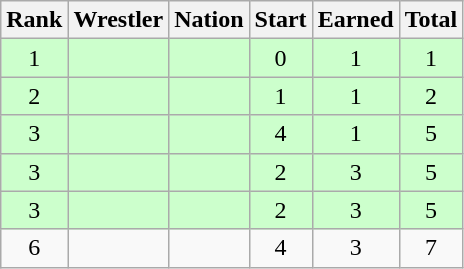<table class="wikitable sortable" style="text-align:center;">
<tr>
<th>Rank</th>
<th>Wrestler</th>
<th>Nation</th>
<th>Start</th>
<th>Earned</th>
<th>Total</th>
</tr>
<tr style="background:#cfc;">
<td>1</td>
<td align=left></td>
<td align=left></td>
<td>0</td>
<td>1</td>
<td>1</td>
</tr>
<tr style="background:#cfc;">
<td>2</td>
<td align=left></td>
<td align=left></td>
<td>1</td>
<td>1</td>
<td>2</td>
</tr>
<tr style="background:#cfc;">
<td>3</td>
<td align=left></td>
<td align=left></td>
<td>4</td>
<td>1</td>
<td>5</td>
</tr>
<tr style="background:#cfc;">
<td>3</td>
<td align=left></td>
<td align=left></td>
<td>2</td>
<td>3</td>
<td>5</td>
</tr>
<tr style="background:#cfc;">
<td>3</td>
<td align=left></td>
<td align=left></td>
<td>2</td>
<td>3</td>
<td>5</td>
</tr>
<tr>
<td>6</td>
<td align=left></td>
<td align=left></td>
<td>4</td>
<td>3</td>
<td>7</td>
</tr>
</table>
